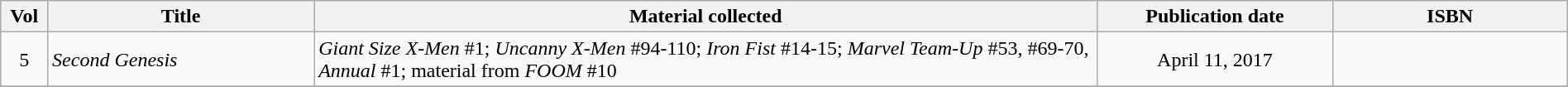<table class="wikitable" width="100%">
<tr>
<th width=3%>Vol</th>
<th width=17%>Title</th>
<th width=50%>Material collected</th>
<th width=15%>Publication date</th>
<th width=15%>ISBN</th>
</tr>
<tr>
<td align="center">5</td>
<td><em>Second Genesis</em></td>
<td><em>Giant Size X-Men</em> #1; <em>Uncanny X-Men</em> #94-110; <em>Iron Fist</em> #14-15; <em>Marvel Team-Up</em> #53, #69-70, <em>Annual</em> #1; material from <em>FOOM</em> #10</td>
<td align="center">April 11, 2017</td>
<td align="center"></td>
</tr>
<tr>
</tr>
</table>
